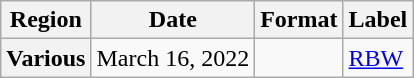<table class="wikitable plainrowheaders">
<tr>
<th>Region</th>
<th>Date</th>
<th>Format</th>
<th>Label</th>
</tr>
<tr>
<th scope="row">Various</th>
<td>March 16, 2022</td>
<td></td>
<td><a href='#'>RBW</a></td>
</tr>
</table>
